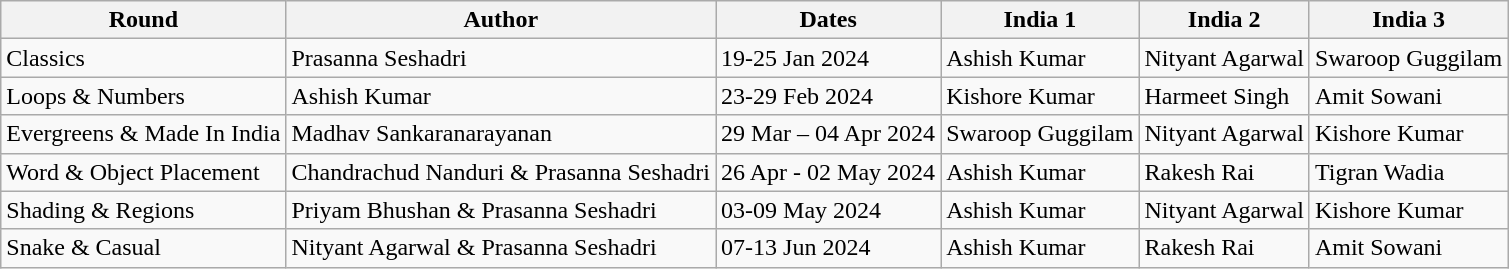<table class="wikitable">
<tr>
<th>Round</th>
<th>Author</th>
<th>Dates</th>
<th>India 1</th>
<th>India 2</th>
<th>India 3</th>
</tr>
<tr>
<td>Classics</td>
<td>Prasanna Seshadri</td>
<td>19-25 Jan 2024</td>
<td>Ashish Kumar</td>
<td>Nityant Agarwal</td>
<td>Swaroop Guggilam</td>
</tr>
<tr>
<td>Loops & Numbers</td>
<td>Ashish Kumar</td>
<td>23-29 Feb 2024</td>
<td>Kishore Kumar</td>
<td>Harmeet Singh</td>
<td>Amit Sowani</td>
</tr>
<tr>
<td>Evergreens & Made In India</td>
<td>Madhav Sankaranarayanan</td>
<td>29 Mar – 04 Apr 2024</td>
<td>Swaroop Guggilam</td>
<td>Nityant Agarwal</td>
<td>Kishore Kumar</td>
</tr>
<tr>
<td>Word & Object Placement</td>
<td>Chandrachud Nanduri & Prasanna Seshadri</td>
<td>26 Apr - 02 May 2024</td>
<td>Ashish Kumar</td>
<td>Rakesh Rai</td>
<td>Tigran Wadia</td>
</tr>
<tr>
<td>Shading & Regions</td>
<td>Priyam Bhushan & Prasanna Seshadri</td>
<td>03-09 May 2024</td>
<td>Ashish Kumar</td>
<td>Nityant Agarwal</td>
<td>Kishore Kumar</td>
</tr>
<tr>
<td>Snake & Casual</td>
<td>Nityant Agarwal & Prasanna Seshadri</td>
<td>07-13 Jun 2024</td>
<td>Ashish Kumar</td>
<td>Rakesh Rai</td>
<td>Amit Sowani</td>
</tr>
</table>
